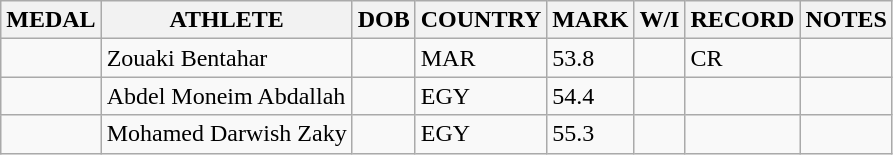<table class="wikitable">
<tr>
<th>MEDAL</th>
<th>ATHLETE</th>
<th>DOB</th>
<th>COUNTRY</th>
<th>MARK</th>
<th>W/I</th>
<th>RECORD</th>
<th>NOTES</th>
</tr>
<tr>
<td></td>
<td>Zouaki Bentahar</td>
<td></td>
<td>MAR</td>
<td>53.8</td>
<td></td>
<td>CR</td>
<td></td>
</tr>
<tr>
<td></td>
<td>Abdel Moneim Abdallah</td>
<td></td>
<td>EGY</td>
<td>54.4</td>
<td></td>
<td></td>
<td></td>
</tr>
<tr>
<td></td>
<td>Mohamed Darwish Zaky</td>
<td></td>
<td>EGY</td>
<td>55.3</td>
<td></td>
<td></td>
<td></td>
</tr>
</table>
